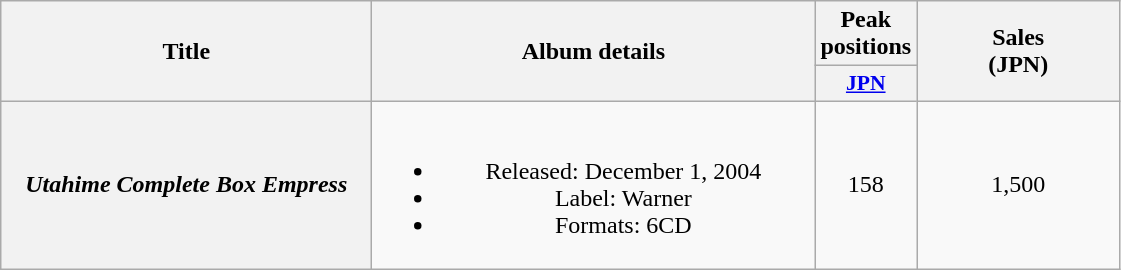<table class="wikitable plainrowheaders" style="text-align:center;">
<tr>
<th style="width:15em;" rowspan="2">Title</th>
<th style="width:18em;" rowspan="2">Album details</th>
<th colspan="1">Peak positions</th>
<th style="width:8em;" rowspan="2">Sales<br>(JPN)</th>
</tr>
<tr>
<th style="width:3em;font-size:90%"><a href='#'>JPN</a><br></th>
</tr>
<tr>
<th scope="row"><em>Utahime Complete Box Empress</em></th>
<td><br><ul><li>Released: December 1, 2004</li><li>Label: Warner</li><li>Formats: 6CD</li></ul></td>
<td>158</td>
<td>1,500</td>
</tr>
</table>
